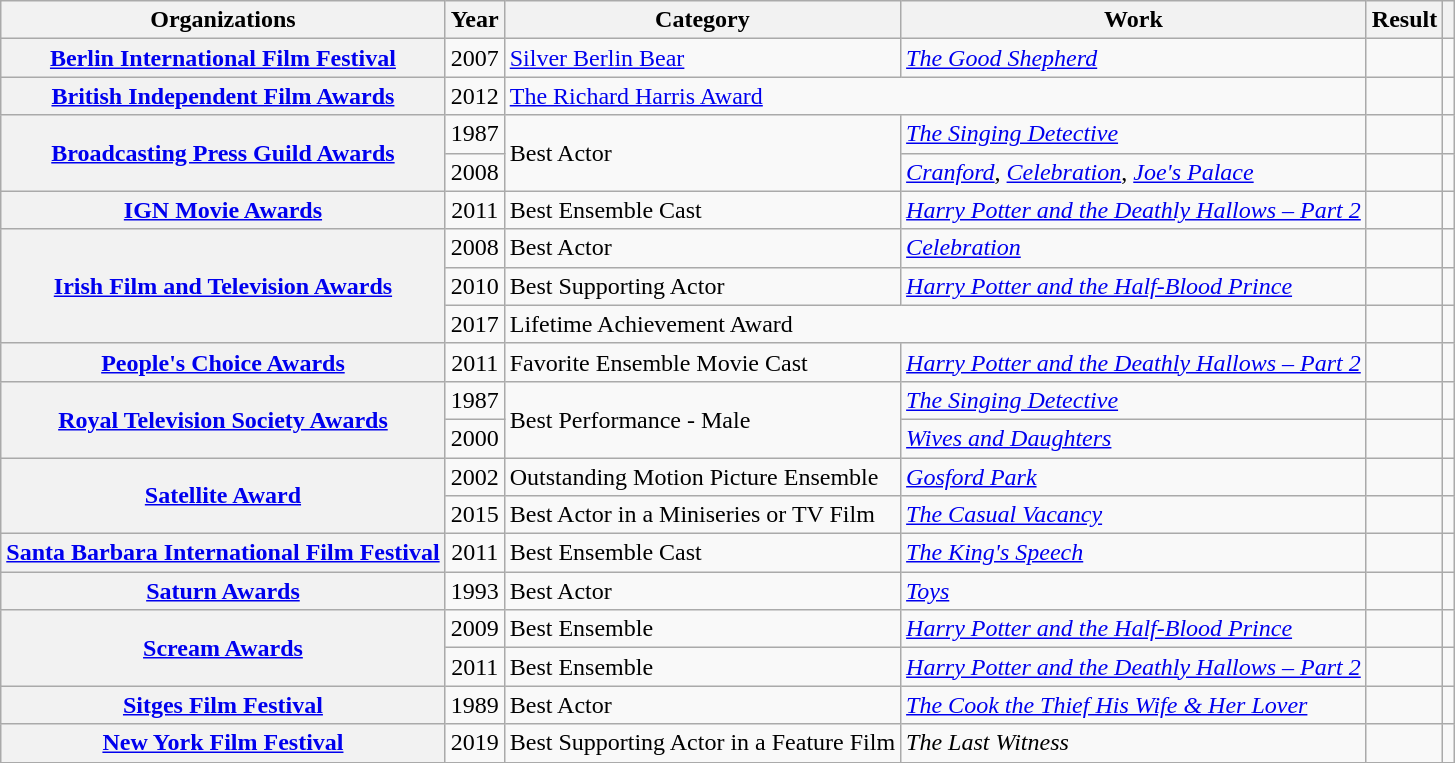<table class= "wikitable plainrowheaders sortable">
<tr>
<th>Organizations</th>
<th scope="col">Year</th>
<th scope="col">Category</th>
<th scope="col">Work</th>
<th scope="col">Result</th>
<th scope="col" class="unsortable"></th>
</tr>
<tr>
<th scope="row" rowspan="1"><a href='#'>Berlin International Film Festival</a></th>
<td style="text-align:center;">2007</td>
<td><a href='#'>Silver Berlin Bear</a></td>
<td><em><a href='#'>The Good Shepherd</a></em></td>
<td></td>
<td></td>
</tr>
<tr>
<th scope="row" rowspan="1"><a href='#'>British Independent Film Awards</a></th>
<td style="text-align:center;">2012</td>
<td colspan=2><a href='#'>The Richard Harris Award</a></td>
<td></td>
<td></td>
</tr>
<tr>
<th scope="row" rowspan="2"><a href='#'>Broadcasting Press Guild Awards</a></th>
<td style="text-align:center;">1987</td>
<td rowspan=2>Best Actor</td>
<td><em><a href='#'>The Singing Detective</a></em></td>
<td></td>
<td></td>
</tr>
<tr>
<td style="text-align:center;">2008</td>
<td><em><a href='#'>Cranford</a></em>, <em><a href='#'>Celebration</a></em>, <em><a href='#'>Joe's Palace</a></em></td>
<td></td>
<td></td>
</tr>
<tr>
<th scope="row" rowspan="1"><a href='#'>IGN Movie Awards</a></th>
<td style="text-align:center;">2011</td>
<td>Best Ensemble Cast</td>
<td><em><a href='#'>Harry Potter and the Deathly Hallows – Part 2</a></em></td>
<td></td>
<td></td>
</tr>
<tr>
<th scope="row" rowspan="3"><a href='#'>Irish Film and Television Awards</a></th>
<td style="text-align:center;">2008</td>
<td>Best Actor</td>
<td><em><a href='#'>Celebration</a></em></td>
<td></td>
<td></td>
</tr>
<tr>
<td style="text-align:center;">2010</td>
<td>Best Supporting Actor</td>
<td><em><a href='#'>Harry Potter and the Half-Blood Prince</a></em></td>
<td></td>
<td></td>
</tr>
<tr>
<td style="text-align:center;">2017</td>
<td colspan=2>Lifetime Achievement Award</td>
<td></td>
<td></td>
</tr>
<tr>
<th scope="row" rowspan="1"><a href='#'>People's Choice Awards</a></th>
<td style="text-align:center;">2011</td>
<td>Favorite Ensemble Movie Cast</td>
<td><em><a href='#'>Harry Potter and the Deathly Hallows – Part 2</a></em></td>
<td></td>
<td></td>
</tr>
<tr>
<th scope="row" rowspan="2"><a href='#'>Royal Television Society Awards</a></th>
<td style="text-align:center;">1987</td>
<td rowspan=2>Best Performance - Male</td>
<td><em><a href='#'>The Singing Detective</a></em></td>
<td></td>
<td></td>
</tr>
<tr>
<td style="text-align:center;">2000</td>
<td><em><a href='#'>Wives and Daughters</a></em></td>
<td></td>
<td></td>
</tr>
<tr>
<th scope="row" rowspan="2"><a href='#'>Satellite Award</a></th>
<td style="text-align:center;">2002</td>
<td>Outstanding Motion Picture Ensemble</td>
<td><em><a href='#'>Gosford Park</a></em></td>
<td></td>
<td></td>
</tr>
<tr>
<td style="text-align:center;">2015</td>
<td>Best Actor in a Miniseries or TV Film</td>
<td><em><a href='#'>The Casual Vacancy</a></em></td>
<td></td>
<td></td>
</tr>
<tr>
<th scope="row" rowspan="1"><a href='#'>Santa Barbara International Film Festival</a></th>
<td style="text-align:center;">2011</td>
<td>Best Ensemble Cast</td>
<td><em><a href='#'>The King's Speech</a></em></td>
<td></td>
<td></td>
</tr>
<tr>
<th scope="row" rowspan="1"><a href='#'>Saturn Awards</a></th>
<td style="text-align:center;">1993</td>
<td>Best Actor</td>
<td><em><a href='#'>Toys</a></em></td>
<td></td>
<td></td>
</tr>
<tr>
<th scope="row" rowspan="2"><a href='#'>Scream Awards</a></th>
<td style="text-align:center;">2009</td>
<td>Best Ensemble</td>
<td><em><a href='#'>Harry Potter and the Half-Blood Prince</a></em></td>
<td></td>
<td></td>
</tr>
<tr>
<td style="text-align:center;">2011</td>
<td>Best Ensemble</td>
<td><em><a href='#'>Harry Potter and the Deathly Hallows – Part 2</a></em></td>
<td></td>
<td></td>
</tr>
<tr>
<th scope="row" rowspan="1"><a href='#'>Sitges Film Festival</a></th>
<td style="text-align:center;">1989</td>
<td>Best Actor</td>
<td><em><a href='#'>The Cook the Thief His Wife & Her Lover</a></em></td>
<td></td>
<td></td>
</tr>
<tr>
<th scope="row" rowspan="2"><a href='#'>New York Film Festival</a></th>
<td style="text-align:center;">2019</td>
<td>Best Supporting Actor in a Feature Film</td>
<td><em>The Last Witness</em></td>
<td></td>
<td></td>
</tr>
<tr>
</tr>
</table>
